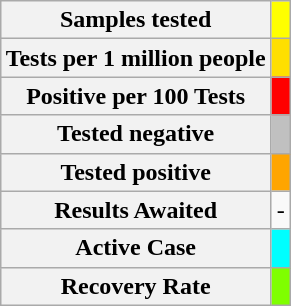<table class="wikitable plainrowheaders" style="float:right; clear:right;">
<tr>
<th>Samples tested</th>
<td style="text-align:center;background: yellow;"></td>
</tr>
<tr>
<th>Tests per 1 million people</th>
<td style="text-align:center;background: #FFDF00"></td>
</tr>
<tr>
<th>Positive per 100 Tests</th>
<td style="text-align:center;background: #FF0000;"></td>
</tr>
<tr>
<th>Tested negative</th>
<td style="text-align:center;background: #C0C0C0"></td>
</tr>
<tr>
<th>Tested positive</th>
<td style="text-align:center;background: #FFA500"></td>
</tr>
<tr>
<th>Results Awaited</th>
<td style="text-align:center;">-</td>
</tr>
<tr>
<th>Active Case</th>
<td style="text-align:center;background: #00FFFF"></td>
</tr>
<tr>
<th>Recovery Rate</th>
<td style="text-align:center;background: #7FFF00;"></td>
</tr>
</table>
